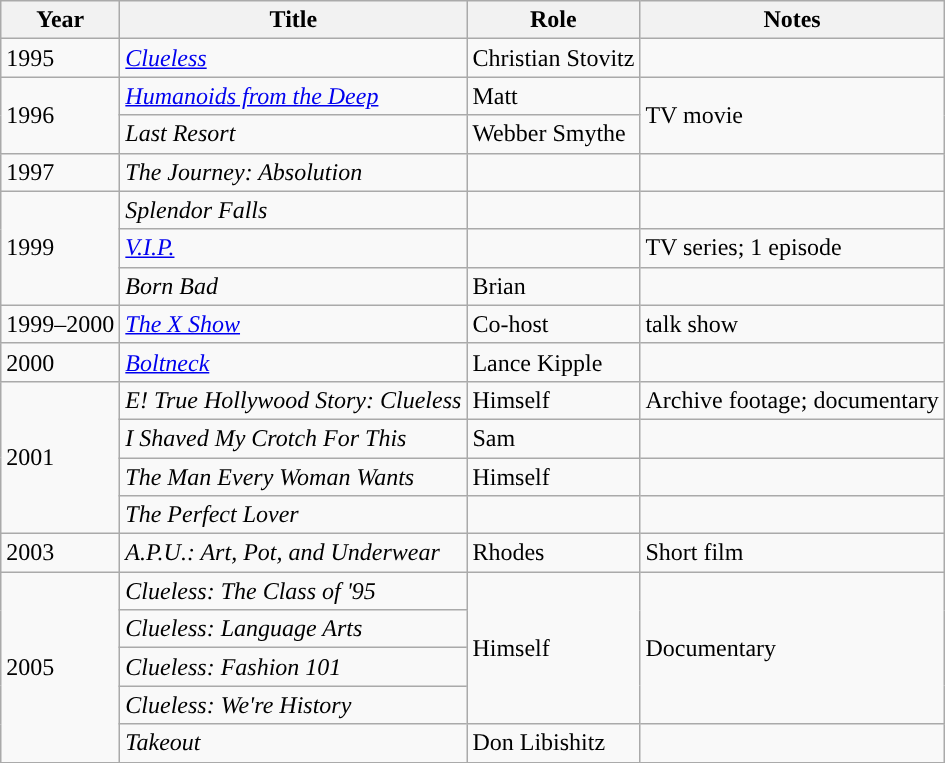<table class="wikitable">
<tr>
<th>Year</th>
<th>Title</th>
<th>Role</th>
<th>Notes</th>
</tr>
<tr>
<td>1995</td>
<td><em><a href='#'>Clueless</a></em></td>
<td>Christian Stovitz</td>
<td></td>
</tr>
<tr>
<td rowspan=2>1996</td>
<td><em><a href='#'>Humanoids from the Deep</a></em></td>
<td>Matt</td>
<td rowspan=2>TV movie</td>
</tr>
<tr>
<td><em>Last Resort</em></td>
<td>Webber Smythe</td>
</tr>
<tr>
<td>1997</td>
<td><em>The Journey: Absolution</em></td>
<td></td>
<td></td>
</tr>
<tr>
<td rowspan=3>1999</td>
<td><em>Splendor Falls</em></td>
<td></td>
<td></td>
</tr>
<tr>
<td><em><a href='#'>V.I.P.</a></em></td>
<td></td>
<td>TV series; 1 episode</td>
</tr>
<tr>
<td><em>Born Bad</em></td>
<td>Brian</td>
<td></td>
</tr>
<tr>
<td>1999–2000</td>
<td><em><a href='#'>The X Show</a></em></td>
<td>Co-host</td>
<td>talk show</td>
</tr>
<tr>
<td>2000</td>
<td><em><a href='#'>Boltneck</a></em></td>
<td>Lance Kipple</td>
<td></td>
</tr>
<tr>
<td rowspan=4>2001</td>
<td><em>E! True Hollywood Story: Clueless</em></td>
<td>Himself</td>
<td>Archive footage; documentary</td>
</tr>
<tr>
<td><em>I Shaved My Crotch For This</em></td>
<td>Sam</td>
<td></td>
</tr>
<tr>
<td><em>The Man Every Woman Wants</em></td>
<td>Himself</td>
<td></td>
</tr>
<tr>
<td><em>The Perfect Lover</em></td>
<td></td>
<td></td>
</tr>
<tr>
<td>2003</td>
<td><em>A.P.U.: Art, Pot, and Underwear</em></td>
<td>Rhodes</td>
<td>Short film</td>
</tr>
<tr>
<td rowspan=5>2005</td>
<td><em>Clueless: The Class of '95</em></td>
<td rowspan=4>Himself</td>
<td rowspan=4>Documentary</td>
</tr>
<tr>
<td><em>Clueless: Language Arts</em></td>
</tr>
<tr>
<td><em>Clueless: Fashion 101</em></td>
</tr>
<tr>
<td><em>Clueless: We're History</em></td>
</tr>
<tr>
<td><em>Takeout</em></td>
<td>Don Libishitz</td>
<td></td>
</tr>
<tr>
</tr>
</table>
